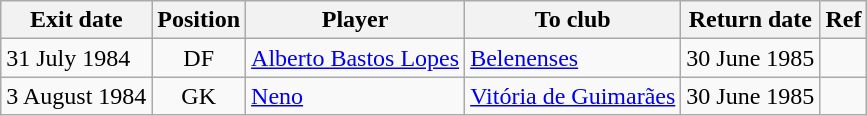<table class="wikitable">
<tr>
<th>Exit date</th>
<th>Position</th>
<th>Player</th>
<th>To club</th>
<th>Return date</th>
<th>Ref</th>
</tr>
<tr>
<td>31 July 1984</td>
<td style="text-align:center;">DF</td>
<td style="text-align:left;"><a href='#'>Alberto Bastos Lopes</a></td>
<td style="text-align:left;"><a href='#'>Belenenses</a></td>
<td>30 June 1985</td>
<td></td>
</tr>
<tr>
<td>3 August 1984</td>
<td style="text-align:center;">GK</td>
<td style="text-align:left;"><a href='#'>Neno</a></td>
<td style="text-align:left;"><a href='#'>Vitória de Guimarães</a></td>
<td>30 June 1985</td>
<td></td>
</tr>
</table>
